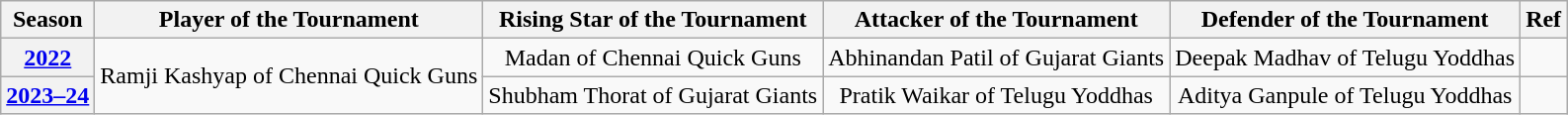<table class="wikitable" style="text-align:center;">
<tr>
<th>Season</th>
<th>Player of the Tournament</th>
<th>Rising Star of the Tournament</th>
<th>Attacker of the Tournament</th>
<th>Defender of the Tournament</th>
<th>Ref</th>
</tr>
<tr>
<th><a href='#'>2022</a></th>
<td rowspan=2>Ramji Kashyap of Chennai Quick Guns</td>
<td>Madan of Chennai Quick Guns</td>
<td>Abhinandan Patil of Gujarat Giants</td>
<td>Deepak Madhav of Telugu Yoddhas</td>
<td></td>
</tr>
<tr>
<th><a href='#'>2023–24</a></th>
<td>Shubham Thorat of Gujarat Giants</td>
<td>Pratik Waikar of Telugu Yoddhas</td>
<td>Aditya Ganpule of Telugu Yoddhas</td>
<td></td>
</tr>
</table>
